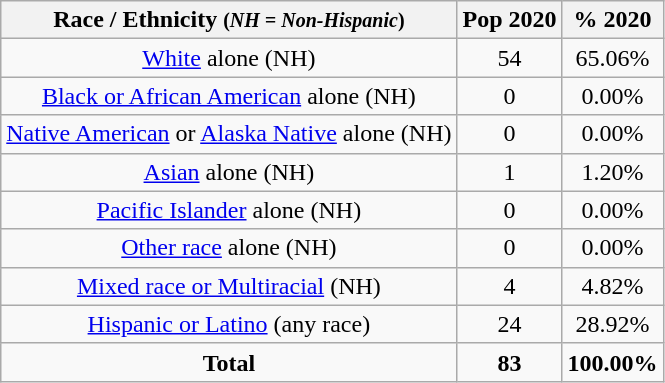<table class="wikitable" style="text-align:center;">
<tr>
<th>Race / Ethnicity <small>(<em>NH = Non-Hispanic</em>)</small></th>
<th>Pop 2020</th>
<th>% 2020</th>
</tr>
<tr>
<td><a href='#'>White</a> alone (NH)</td>
<td>54</td>
<td>65.06%</td>
</tr>
<tr>
<td><a href='#'>Black or African American</a> alone (NH)</td>
<td>0</td>
<td>0.00%</td>
</tr>
<tr>
<td><a href='#'>Native American</a> or <a href='#'>Alaska Native</a> alone (NH)</td>
<td>0</td>
<td>0.00%</td>
</tr>
<tr>
<td><a href='#'>Asian</a> alone (NH)</td>
<td>1</td>
<td>1.20%</td>
</tr>
<tr>
<td><a href='#'>Pacific Islander</a> alone (NH)</td>
<td>0</td>
<td>0.00%</td>
</tr>
<tr>
<td><a href='#'>Other race</a> alone (NH)</td>
<td>0</td>
<td>0.00%</td>
</tr>
<tr>
<td><a href='#'>Mixed race or Multiracial</a> (NH)</td>
<td>4</td>
<td>4.82%</td>
</tr>
<tr>
<td><a href='#'>Hispanic or Latino</a> (any race)</td>
<td>24</td>
<td>28.92%</td>
</tr>
<tr>
<td><strong>Total</strong></td>
<td><strong>83</strong></td>
<td><strong>100.00%</strong></td>
</tr>
</table>
